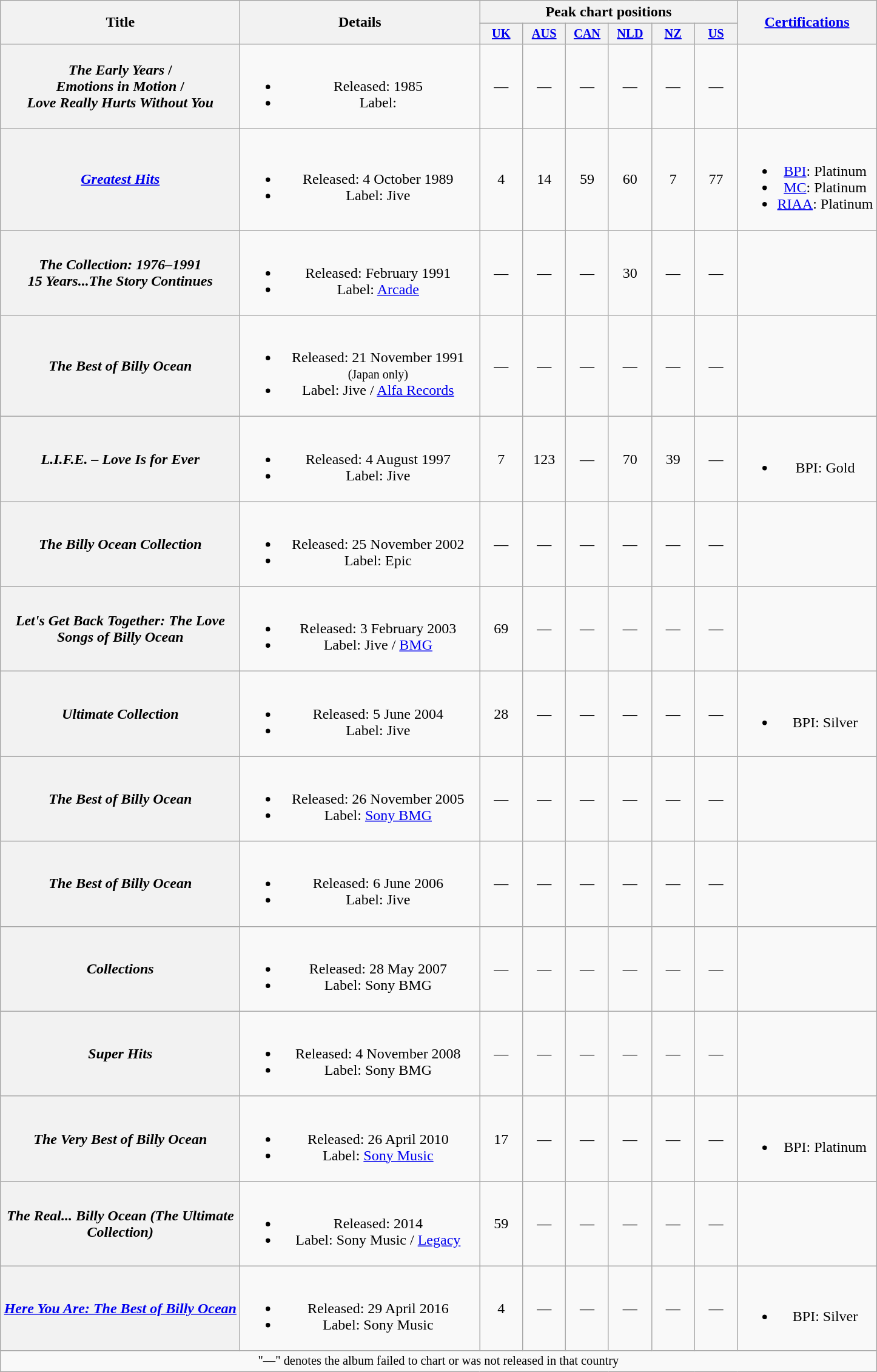<table class="wikitable plainrowheaders" style="text-align:center;" border="1">
<tr>
<th scope="col" rowspan="2" style="width:16em;">Title</th>
<th scope="col" rowspan="2" style="width:16em;">Details</th>
<th scope="col" colspan="6">Peak chart positions</th>
<th scope="col" rowspan="2"><a href='#'>Certifications</a></th>
</tr>
<tr>
<th scope="col" style="width:3em;font-size:85%;"><a href='#'>UK</a><br></th>
<th scope="col" style="width:3em;font-size:85%;"><a href='#'>AUS</a><br></th>
<th scope="col" style="width:3em;font-size:85%;"><a href='#'>CAN</a><br></th>
<th scope="col" style="width:3em;font-size:85%;"><a href='#'>NLD</a><br></th>
<th scope="col" style="width:3em;font-size:85%;"><a href='#'>NZ</a><br></th>
<th scope="col" style="width:3em;font-size:85%;"><a href='#'>US</a><br></th>
</tr>
<tr>
<th scope="row"><em>The Early Years</em> /<br> <em>Emotions in Motion</em> /<br> <em>Love Really Hurts Without You</em></th>
<td><br><ul><li>Released: 1985</li><li>Label:</li></ul></td>
<td>—</td>
<td>—</td>
<td>—</td>
<td>—</td>
<td>—</td>
<td>—</td>
<td></td>
</tr>
<tr>
<th scope="row"><em><a href='#'>Greatest Hits</a></em></th>
<td><br><ul><li>Released: 4 October 1989</li><li>Label: Jive</li></ul></td>
<td>4</td>
<td>14</td>
<td>59</td>
<td>60</td>
<td>7</td>
<td>77</td>
<td><br><ul><li><a href='#'>BPI</a>: Platinum</li><li><a href='#'>MC</a>: Platinum</li><li><a href='#'>RIAA</a>: Platinum</li></ul></td>
</tr>
<tr>
<th scope="row"><em>The Collection: 1976–1991 <br>15 Years...The Story Continues</em></th>
<td><br><ul><li>Released: February 1991</li><li>Label: <a href='#'>Arcade</a></li></ul></td>
<td>—</td>
<td>—</td>
<td>—</td>
<td>30</td>
<td>—</td>
<td>—</td>
<td></td>
</tr>
<tr>
<th scope="row"><em>The Best of Billy Ocean</em></th>
<td><br><ul><li>Released: 21 November 1991 <small>(Japan only)</small></li><li>Label: Jive / <a href='#'>Alfa Records</a></li></ul></td>
<td>—</td>
<td>—</td>
<td>—</td>
<td>—</td>
<td>—</td>
<td>—</td>
<td></td>
</tr>
<tr>
<th scope="row"><em>L.I.F.E. – Love Is for Ever</em></th>
<td><br><ul><li>Released: 4 August 1997</li><li>Label: Jive</li></ul></td>
<td>7</td>
<td>123</td>
<td>—</td>
<td>70</td>
<td>39</td>
<td>—</td>
<td><br><ul><li>BPI: Gold</li></ul></td>
</tr>
<tr>
<th scope="row"><em>The Billy Ocean Collection</em></th>
<td><br><ul><li>Released: 25 November 2002</li><li>Label: Epic</li></ul></td>
<td>—</td>
<td>—</td>
<td>—</td>
<td>—</td>
<td>—</td>
<td>—</td>
<td></td>
</tr>
<tr>
<th scope="row"><em>Let's Get Back Together: The Love Songs of Billy Ocean</em></th>
<td><br><ul><li>Released: 3 February 2003</li><li>Label: Jive / <a href='#'>BMG</a></li></ul></td>
<td>69</td>
<td>—</td>
<td>—</td>
<td>—</td>
<td>—</td>
<td>—</td>
<td></td>
</tr>
<tr>
<th scope="row"><em>Ultimate Collection</em></th>
<td><br><ul><li>Released: 5 June 2004</li><li>Label: Jive</li></ul></td>
<td>28</td>
<td>—</td>
<td>—</td>
<td>—</td>
<td>—</td>
<td>—</td>
<td><br><ul><li>BPI: Silver</li></ul></td>
</tr>
<tr>
<th scope="row"><em>The Best of Billy Ocean</em></th>
<td><br><ul><li>Released: 26 November 2005</li><li>Label: <a href='#'>Sony BMG</a></li></ul></td>
<td>—</td>
<td>—</td>
<td>—</td>
<td>—</td>
<td>—</td>
<td>—</td>
<td></td>
</tr>
<tr>
<th scope="row"><em>The Best of Billy Ocean</em></th>
<td><br><ul><li>Released: 6 June 2006</li><li>Label: Jive</li></ul></td>
<td>—</td>
<td>—</td>
<td>—</td>
<td>—</td>
<td>—</td>
<td>—</td>
<td></td>
</tr>
<tr>
<th scope="row"><em>Collections</em></th>
<td><br><ul><li>Released: 28 May 2007</li><li>Label: Sony BMG</li></ul></td>
<td>—</td>
<td>—</td>
<td>—</td>
<td>—</td>
<td>—</td>
<td>—</td>
<td></td>
</tr>
<tr>
<th scope="row"><em>Super Hits</em></th>
<td><br><ul><li>Released: 4 November 2008</li><li>Label: Sony BMG</li></ul></td>
<td>—</td>
<td>—</td>
<td>—</td>
<td>—</td>
<td>—</td>
<td>—</td>
<td></td>
</tr>
<tr>
<th scope="row"><em>The Very Best of Billy Ocean</em></th>
<td><br><ul><li>Released: 26 April 2010</li><li>Label: <a href='#'>Sony Music</a></li></ul></td>
<td>17</td>
<td>—</td>
<td>—</td>
<td>—</td>
<td>—</td>
<td>—</td>
<td><br><ul><li>BPI: Platinum</li></ul></td>
</tr>
<tr>
<th scope="row"><em>The Real... Billy Ocean (The Ultimate Collection)</em></th>
<td><br><ul><li>Released: 2014</li><li>Label: Sony Music / <a href='#'>Legacy</a></li></ul></td>
<td>59</td>
<td>—</td>
<td>—</td>
<td>—</td>
<td>—</td>
<td>—</td>
<td></td>
</tr>
<tr>
<th scope="row"><em><a href='#'>Here You Are: The Best of Billy Ocean</a></em></th>
<td><br><ul><li>Released: 29 April 2016</li><li>Label: Sony Music</li></ul></td>
<td>4</td>
<td>—</td>
<td>—</td>
<td>—</td>
<td>—</td>
<td>—</td>
<td><br><ul><li>BPI: Silver</li></ul></td>
</tr>
<tr>
<td colspan="15" style="font-size:85%">"—" denotes the album failed to chart or was not released in that country</td>
</tr>
</table>
